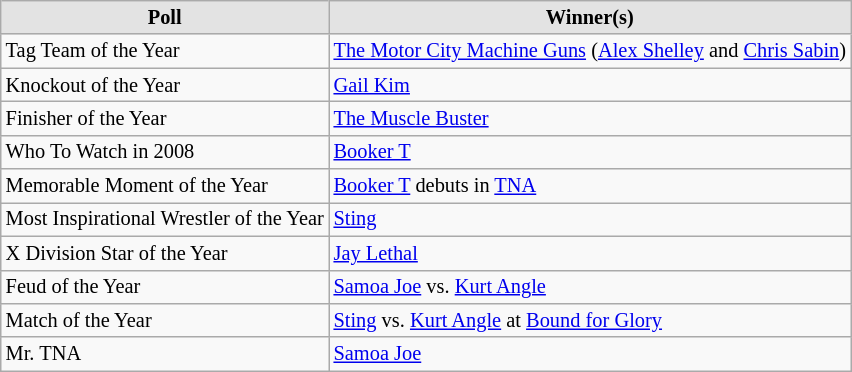<table class="wikitable" style="font-size: 85%; text-align: left;">
<tr>
<th style="border-style: none none solid solid; background: #e3e3e3"><strong>Poll</strong></th>
<th style="border-style:none none solid solid; background:#e3e3e3;"><strong>Winner(s)</strong></th>
</tr>
<tr>
<td>Tag Team of the Year</td>
<td><a href='#'>The Motor City Machine Guns</a> (<a href='#'>Alex Shelley</a> and <a href='#'>Chris Sabin</a>)</td>
</tr>
<tr>
<td>Knockout of the Year</td>
<td><a href='#'>Gail Kim</a></td>
</tr>
<tr>
<td>Finisher of the Year</td>
<td><a href='#'>The Muscle Buster</a></td>
</tr>
<tr>
<td>Who To Watch in 2008</td>
<td><a href='#'>Booker T</a></td>
</tr>
<tr>
<td>Memorable Moment of the Year</td>
<td><a href='#'>Booker T</a> debuts in <a href='#'>TNA</a></td>
</tr>
<tr>
<td>Most Inspirational Wrestler of the Year</td>
<td><a href='#'>Sting</a></td>
</tr>
<tr>
<td>X Division Star of the Year</td>
<td><a href='#'>Jay Lethal</a></td>
</tr>
<tr>
<td>Feud of the Year</td>
<td><a href='#'>Samoa Joe</a> vs. <a href='#'>Kurt Angle</a></td>
</tr>
<tr>
<td>Match of the Year</td>
<td><a href='#'>Sting</a> vs. <a href='#'>Kurt Angle</a> at <a href='#'>Bound for Glory</a></td>
</tr>
<tr>
<td>Mr. TNA</td>
<td><a href='#'>Samoa Joe</a></td>
</tr>
</table>
